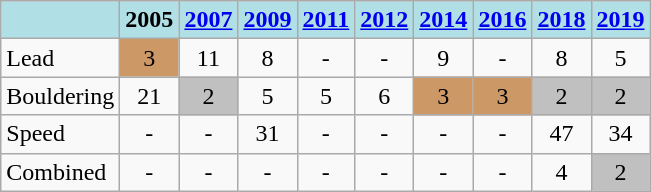<table class="wikitable" style="text-align: center">
<tr>
<th style="background: #b0e0e6"></th>
<th style="background: #b0e0e6">2005</th>
<th style="background: #b0e0e6"><a href='#'>2007</a></th>
<th style="background: #b0e0e6"><a href='#'>2009</a></th>
<th style="background: #b0e0e6"><a href='#'>2011</a></th>
<th style="background: #b0e0e6"><a href='#'>2012</a></th>
<th style="background: #b0e0e6"><a href='#'>2014</a></th>
<th style="background: #b0e0e6"><a href='#'>2016</a></th>
<th style="background: #b0e0e6"><a href='#'>2018</a></th>
<th style="background: #b0e0e6"><a href='#'>2019</a></th>
</tr>
<tr>
<td align="left">Lead</td>
<td style="background: #cc9966">3</td>
<td>11</td>
<td>8</td>
<td>-</td>
<td>-</td>
<td>9</td>
<td>-</td>
<td>8</td>
<td>5</td>
</tr>
<tr>
<td align="left">Bouldering</td>
<td>21</td>
<td style="background: silver">2</td>
<td>5</td>
<td>5</td>
<td>6</td>
<td style="background: #cc9966">3</td>
<td style="background: #cc9966">3</td>
<td style="background: silver">2</td>
<td style="background: silver">2</td>
</tr>
<tr>
<td align="left">Speed</td>
<td>-</td>
<td>-</td>
<td>31</td>
<td>-</td>
<td>-</td>
<td>-</td>
<td>-</td>
<td>47</td>
<td>34</td>
</tr>
<tr>
<td align="left">Combined</td>
<td>-</td>
<td>-</td>
<td>-</td>
<td>-</td>
<td>-</td>
<td>-</td>
<td>-</td>
<td>4</td>
<td style="background: silver">2</td>
</tr>
</table>
